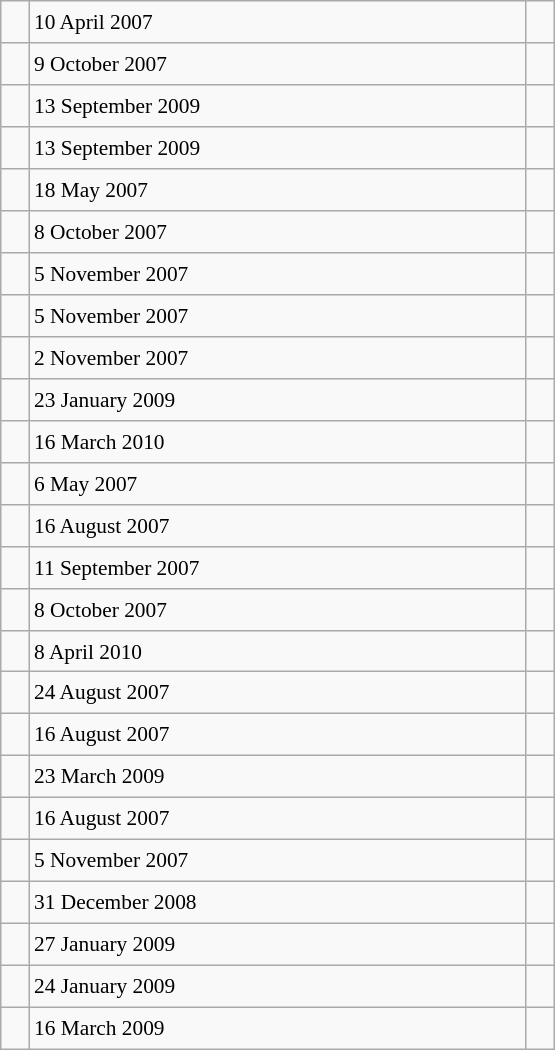<table class="wikitable" style="font-size: 89%; float: left; width: 26em; margin-right: 1em; height: 700px">
<tr>
<td></td>
<td>10 April 2007</td>
<td></td>
</tr>
<tr>
<td></td>
<td>9 October 2007</td>
<td></td>
</tr>
<tr>
<td></td>
<td>13 September 2009</td>
<td></td>
</tr>
<tr>
<td></td>
<td>13 September 2009</td>
<td></td>
</tr>
<tr>
<td></td>
<td>18 May 2007</td>
<td></td>
</tr>
<tr>
<td></td>
<td>8 October 2007</td>
<td></td>
</tr>
<tr>
<td></td>
<td>5 November 2007</td>
<td></td>
</tr>
<tr>
<td></td>
<td>5 November 2007</td>
<td></td>
</tr>
<tr>
<td></td>
<td>2 November 2007</td>
<td></td>
</tr>
<tr>
<td></td>
<td>23 January 2009</td>
<td></td>
</tr>
<tr>
<td></td>
<td>16 March 2010</td>
<td></td>
</tr>
<tr>
<td></td>
<td>6 May 2007</td>
<td></td>
</tr>
<tr>
<td></td>
<td>16 August 2007</td>
<td></td>
</tr>
<tr>
<td></td>
<td>11 September 2007</td>
<td></td>
</tr>
<tr>
<td></td>
<td>8 October 2007</td>
<td></td>
</tr>
<tr>
<td></td>
<td>8 April 2010</td>
<td></td>
</tr>
<tr>
<td></td>
<td>24 August 2007</td>
<td></td>
</tr>
<tr>
<td></td>
<td>16 August 2007</td>
<td></td>
</tr>
<tr>
<td></td>
<td>23 March 2009</td>
<td></td>
</tr>
<tr>
<td></td>
<td>16 August 2007</td>
<td></td>
</tr>
<tr>
<td></td>
<td>5 November 2007</td>
<td></td>
</tr>
<tr>
<td></td>
<td>31 December 2008</td>
<td></td>
</tr>
<tr>
<td></td>
<td>27 January 2009</td>
<td></td>
</tr>
<tr>
<td></td>
<td>24 January 2009</td>
<td></td>
</tr>
<tr>
<td></td>
<td>16 March 2009</td>
<td></td>
</tr>
</table>
